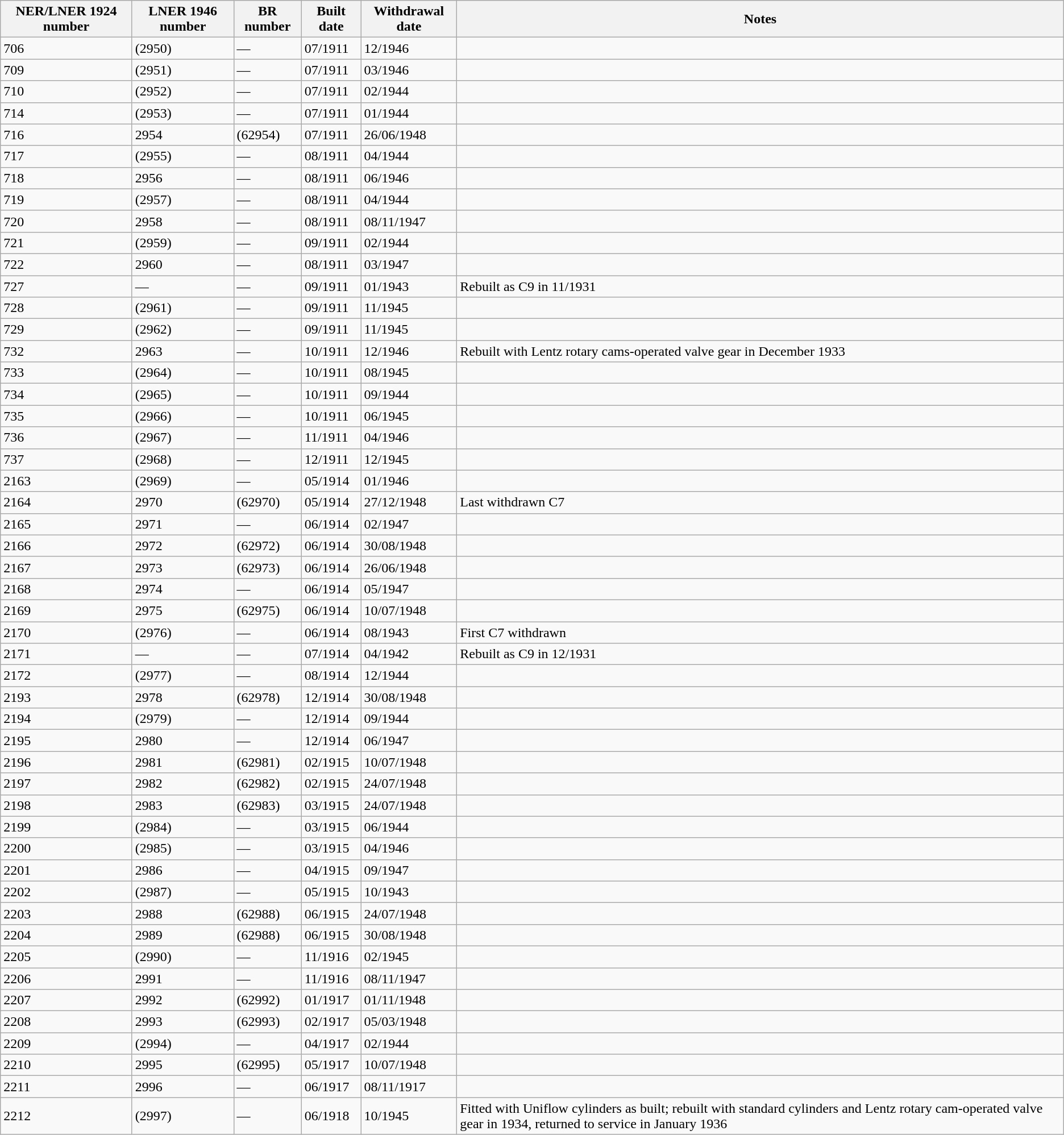<table class="wikitable mw-collapsible">
<tr>
<th>NER/LNER 1924 number</th>
<th>LNER 1946 number</th>
<th>BR number</th>
<th>Built date</th>
<th>Withdrawal date</th>
<th>Notes</th>
</tr>
<tr>
<td>706</td>
<td>(2950)</td>
<td>—</td>
<td>07/1911</td>
<td>12/1946</td>
<td></td>
</tr>
<tr>
<td>709</td>
<td>(2951)</td>
<td>—</td>
<td>07/1911</td>
<td>03/1946</td>
<td></td>
</tr>
<tr>
<td>710</td>
<td>(2952)</td>
<td>—</td>
<td>07/1911</td>
<td>02/1944</td>
<td></td>
</tr>
<tr>
<td>714</td>
<td>(2953)</td>
<td>—</td>
<td>07/1911</td>
<td>01/1944</td>
<td></td>
</tr>
<tr>
<td>716</td>
<td>2954</td>
<td>(62954)</td>
<td>07/1911</td>
<td>26/06/1948</td>
<td></td>
</tr>
<tr>
<td>717</td>
<td>(2955)</td>
<td>—</td>
<td>08/1911</td>
<td>04/1944</td>
<td></td>
</tr>
<tr>
<td>718</td>
<td>2956</td>
<td>—</td>
<td>08/1911</td>
<td>06/1946</td>
<td></td>
</tr>
<tr>
<td>719</td>
<td>(2957)</td>
<td>—</td>
<td>08/1911</td>
<td>04/1944</td>
<td></td>
</tr>
<tr>
<td>720</td>
<td>2958</td>
<td>—</td>
<td>08/1911</td>
<td>08/11/1947</td>
<td></td>
</tr>
<tr>
<td>721</td>
<td>(2959)</td>
<td>—</td>
<td>09/1911</td>
<td>02/1944</td>
<td></td>
</tr>
<tr>
<td>722</td>
<td>2960</td>
<td>—</td>
<td>08/1911</td>
<td>03/1947</td>
<td></td>
</tr>
<tr>
<td>727</td>
<td>—</td>
<td>—</td>
<td>09/1911</td>
<td>01/1943</td>
<td>Rebuilt as C9 in 11/1931</td>
</tr>
<tr>
<td>728</td>
<td>(2961)</td>
<td>—</td>
<td>09/1911</td>
<td>11/1945</td>
<td></td>
</tr>
<tr>
<td>729</td>
<td>(2962)</td>
<td>—</td>
<td>09/1911</td>
<td>11/1945</td>
<td></td>
</tr>
<tr>
<td>732</td>
<td>2963</td>
<td>—</td>
<td>10/1911</td>
<td>12/1946</td>
<td>Rebuilt with Lentz rotary cams-operated valve gear in December 1933</td>
</tr>
<tr>
<td>733</td>
<td>(2964)</td>
<td>—</td>
<td>10/1911</td>
<td>08/1945</td>
<td></td>
</tr>
<tr>
<td>734</td>
<td>(2965)</td>
<td>—</td>
<td>10/1911</td>
<td>09/1944</td>
<td></td>
</tr>
<tr>
<td>735</td>
<td>(2966)</td>
<td>—</td>
<td>10/1911</td>
<td>06/1945</td>
<td></td>
</tr>
<tr>
<td>736</td>
<td>(2967)</td>
<td>—</td>
<td>11/1911</td>
<td>04/1946</td>
<td></td>
</tr>
<tr>
<td>737</td>
<td>(2968)</td>
<td>—</td>
<td>12/1911</td>
<td>12/1945</td>
<td></td>
</tr>
<tr>
<td>2163</td>
<td>(2969)</td>
<td>—</td>
<td>05/1914</td>
<td>01/1946</td>
<td></td>
</tr>
<tr>
<td>2164</td>
<td>2970</td>
<td>(62970)</td>
<td>05/1914</td>
<td>27/12/1948</td>
<td>Last withdrawn C7</td>
</tr>
<tr>
<td>2165</td>
<td>2971</td>
<td>—</td>
<td>06/1914</td>
<td>02/1947</td>
<td></td>
</tr>
<tr>
<td>2166</td>
<td>2972</td>
<td>(62972)</td>
<td>06/1914</td>
<td>30/08/1948</td>
<td></td>
</tr>
<tr>
<td>2167</td>
<td>2973</td>
<td>(62973)</td>
<td>06/1914</td>
<td>26/06/1948</td>
<td></td>
</tr>
<tr>
<td>2168</td>
<td>2974</td>
<td>—</td>
<td>06/1914</td>
<td>05/1947</td>
<td></td>
</tr>
<tr>
<td>2169</td>
<td>2975</td>
<td>(62975)</td>
<td>06/1914</td>
<td>10/07/1948</td>
<td></td>
</tr>
<tr>
<td>2170</td>
<td>(2976)</td>
<td>—</td>
<td>06/1914</td>
<td>08/1943</td>
<td>First C7 withdrawn</td>
</tr>
<tr>
<td>2171</td>
<td>—</td>
<td>—</td>
<td>07/1914</td>
<td>04/1942</td>
<td>Rebuilt as C9 in 12/1931</td>
</tr>
<tr>
<td>2172</td>
<td>(2977)</td>
<td>—</td>
<td>08/1914</td>
<td>12/1944</td>
<td></td>
</tr>
<tr>
<td>2193</td>
<td>2978</td>
<td>(62978)</td>
<td>12/1914</td>
<td>30/08/1948</td>
<td></td>
</tr>
<tr>
<td>2194</td>
<td>(2979)</td>
<td>—</td>
<td>12/1914</td>
<td>09/1944</td>
<td></td>
</tr>
<tr>
<td>2195</td>
<td>2980</td>
<td>—</td>
<td>12/1914</td>
<td>06/1947</td>
<td></td>
</tr>
<tr>
<td>2196</td>
<td>2981</td>
<td>(62981)</td>
<td>02/1915</td>
<td>10/07/1948</td>
<td></td>
</tr>
<tr>
<td>2197</td>
<td>2982</td>
<td>(62982)</td>
<td>02/1915</td>
<td>24/07/1948</td>
<td></td>
</tr>
<tr>
<td>2198</td>
<td>2983</td>
<td>(62983)</td>
<td>03/1915</td>
<td>24/07/1948</td>
<td></td>
</tr>
<tr>
<td>2199</td>
<td>(2984)</td>
<td>—</td>
<td>03/1915</td>
<td>06/1944</td>
<td></td>
</tr>
<tr>
<td>2200</td>
<td>(2985)</td>
<td>—</td>
<td>03/1915</td>
<td>04/1946</td>
<td></td>
</tr>
<tr>
<td>2201</td>
<td>2986</td>
<td>—</td>
<td>04/1915</td>
<td>09/1947</td>
<td></td>
</tr>
<tr>
<td>2202</td>
<td>(2987)</td>
<td>—</td>
<td>05/1915</td>
<td>10/1943</td>
<td></td>
</tr>
<tr>
<td>2203</td>
<td>2988</td>
<td>(62988)</td>
<td>06/1915</td>
<td>24/07/1948</td>
<td></td>
</tr>
<tr>
<td>2204</td>
<td>2989</td>
<td>(62988)</td>
<td>06/1915</td>
<td>30/08/1948</td>
<td></td>
</tr>
<tr>
<td>2205</td>
<td>(2990)</td>
<td>—</td>
<td>11/1916</td>
<td>02/1945</td>
<td></td>
</tr>
<tr>
<td>2206</td>
<td>2991</td>
<td>—</td>
<td>11/1916</td>
<td>08/11/1947</td>
<td></td>
</tr>
<tr>
<td>2207</td>
<td>2992</td>
<td>(62992)</td>
<td>01/1917</td>
<td>01/11/1948</td>
<td></td>
</tr>
<tr>
<td>2208</td>
<td>2993</td>
<td>(62993)</td>
<td>02/1917</td>
<td>05/03/1948</td>
<td></td>
</tr>
<tr>
<td>2209</td>
<td>(2994)</td>
<td>—</td>
<td>04/1917</td>
<td>02/1944</td>
<td></td>
</tr>
<tr>
<td>2210</td>
<td>2995</td>
<td>(62995)</td>
<td>05/1917</td>
<td>10/07/1948</td>
<td></td>
</tr>
<tr>
<td>2211</td>
<td>2996</td>
<td>—</td>
<td>06/1917</td>
<td>08/11/1917</td>
<td></td>
</tr>
<tr>
<td>2212</td>
<td>(2997)</td>
<td>—</td>
<td>06/1918</td>
<td>10/1945</td>
<td>Fitted with Uniflow cylinders as built; rebuilt with standard cylinders and Lentz rotary cam-operated valve gear in 1934, returned to service in January 1936</td>
</tr>
</table>
